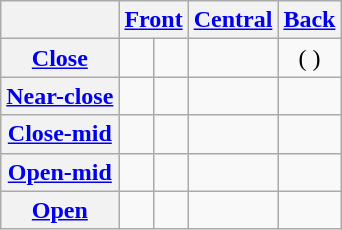<table class="wikitable" style=text-align:center>
<tr>
<th></th>
<th colspan="2"><a href='#'>Front</a></th>
<th><a href='#'>Central</a></th>
<th><a href='#'>Back</a></th>
</tr>
<tr align="center">
<th><a href='#'>Close</a></th>
<td></td>
<td> </td>
<td></td>
<td>( )</td>
</tr>
<tr>
<th><a href='#'>Near-close</a></th>
<td> </td>
<td> </td>
<td></td>
<td></td>
</tr>
<tr align="center">
<th><a href='#'>Close-mid</a></th>
<td></td>
<td></td>
<td></td>
<td> </td>
</tr>
<tr align="center">
<th><a href='#'>Open-mid</a></th>
<td> </td>
<td> </td>
<td></td>
<td> </td>
</tr>
<tr align="center">
<th><a href='#'>Open</a></th>
<td> </td>
<td></td>
<td></td>
<td></td>
</tr>
</table>
